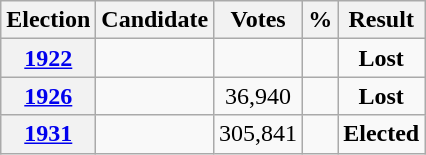<table class=wikitable style=text-align:center>
<tr>
<th><strong>Election</strong></th>
<th><strong>Candidate</strong></th>
<th><strong>Votes</strong></th>
<th><strong>%</strong></th>
<th><strong>Result</strong></th>
</tr>
<tr>
<th><a href='#'>1922</a></th>
<td></td>
<td></td>
<td></td>
<td><strong>Lost</strong> </td>
</tr>
<tr>
<th><a href='#'>1926</a></th>
<td></td>
<td>36,940</td>
<td></td>
<td><strong>Lost</strong> </td>
</tr>
<tr>
<th><a href='#'>1931</a></th>
<td></td>
<td>305,841</td>
<td></td>
<td><strong>Elected</strong> </td>
</tr>
</table>
